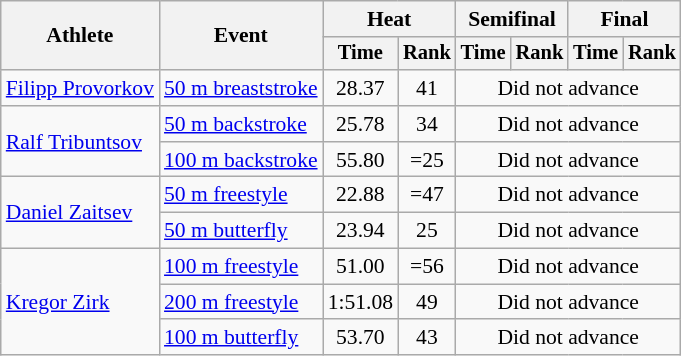<table class=wikitable style="font-size:90%">
<tr>
<th rowspan="2">Athlete</th>
<th rowspan="2">Event</th>
<th colspan="2">Heat</th>
<th colspan="2">Semifinal</th>
<th colspan="2">Final</th>
</tr>
<tr style="font-size:95%">
<th>Time</th>
<th>Rank</th>
<th>Time</th>
<th>Rank</th>
<th>Time</th>
<th>Rank</th>
</tr>
<tr align=center>
<td align=left><a href='#'>Filipp Provorkov</a></td>
<td align=left><a href='#'>50 m breaststroke</a></td>
<td>28.37</td>
<td>41</td>
<td colspan=4>Did not advance</td>
</tr>
<tr align=center>
<td align=left rowspan=2><a href='#'>Ralf Tribuntsov</a></td>
<td align=left><a href='#'>50 m backstroke</a></td>
<td>25.78</td>
<td>34</td>
<td colspan=4>Did not advance</td>
</tr>
<tr align=center>
<td align=left><a href='#'>100 m backstroke</a></td>
<td>55.80</td>
<td>=25</td>
<td colspan=4>Did not advance</td>
</tr>
<tr align=center>
<td align=left rowspan=2><a href='#'>Daniel Zaitsev</a></td>
<td align=left><a href='#'>50 m freestyle</a></td>
<td>22.88</td>
<td>=47</td>
<td colspan=4>Did not advance</td>
</tr>
<tr align=center>
<td align=left><a href='#'>50 m butterfly</a></td>
<td>23.94</td>
<td>25</td>
<td colspan=4>Did not advance</td>
</tr>
<tr align=center>
<td align=left rowspan=3><a href='#'>Kregor Zirk</a></td>
<td align=left><a href='#'>100 m freestyle</a></td>
<td>51.00</td>
<td>=56</td>
<td colspan=4>Did not advance</td>
</tr>
<tr align=center>
<td align=left><a href='#'>200 m freestyle</a></td>
<td>1:51.08</td>
<td>49</td>
<td colspan=4>Did not advance</td>
</tr>
<tr align=center>
<td align=left><a href='#'>100 m butterfly</a></td>
<td>53.70</td>
<td>43</td>
<td colspan=4>Did not advance</td>
</tr>
</table>
